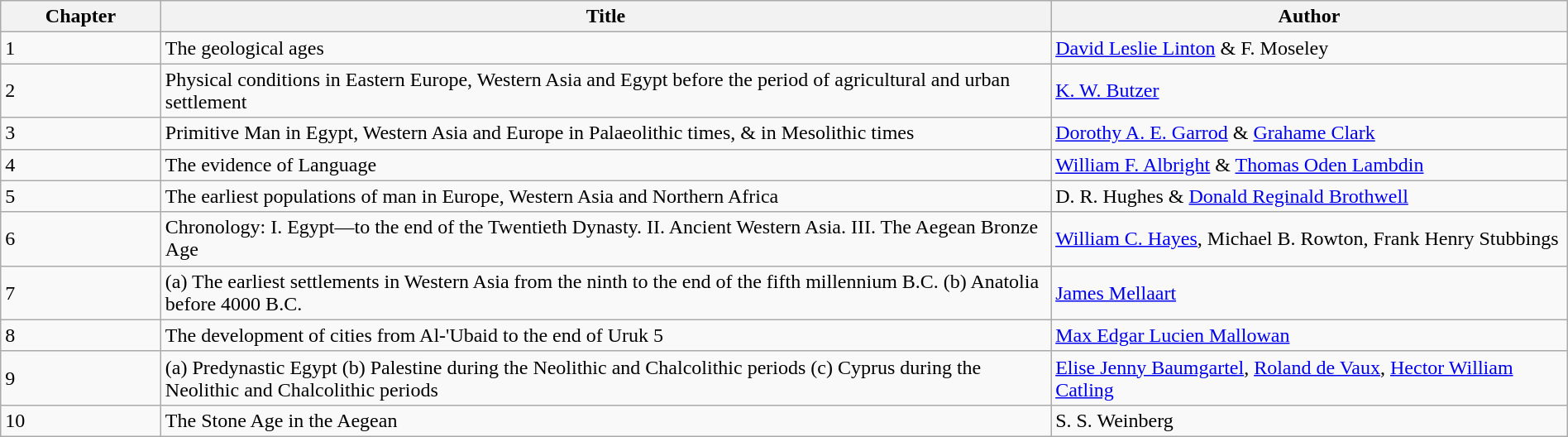<table class="wikitable sortable mw-collapsible mw-collapsed" width="100%">
<tr>
<th width="10">Chapter</th>
<th width="350">Title</th>
<th width="200">Author</th>
</tr>
<tr>
<td>1</td>
<td>The geological ages</td>
<td><a href='#'>David Leslie Linton</a> & F. Moseley</td>
</tr>
<tr>
<td>2</td>
<td>Physical conditions in Eastern Europe, Western Asia and Egypt before the period of agricultural and urban settlement</td>
<td><a href='#'>K. W. Butzer</a></td>
</tr>
<tr>
<td>3</td>
<td>Primitive Man in Egypt, Western Asia and Europe in Palaeolithic times, & in Mesolithic times</td>
<td><a href='#'>Dorothy A. E. Garrod</a> & <a href='#'>Grahame Clark</a></td>
</tr>
<tr>
<td>4</td>
<td>The evidence of Language</td>
<td><a href='#'>William F. Albright</a> & <a href='#'>Thomas Oden Lambdin</a></td>
</tr>
<tr>
<td>5</td>
<td>The earliest populations of man in Europe, Western Asia and Northern Africa</td>
<td>D. R. Hughes & <a href='#'>Donald Reginald Brothwell</a></td>
</tr>
<tr>
<td>6</td>
<td>Chronology: I. Egypt—to the end of the Twentieth Dynasty. II. Ancient Western Asia. III. The Aegean Bronze Age</td>
<td><a href='#'>William C. Hayes</a>, Michael B. Rowton, Frank Henry Stubbings</td>
</tr>
<tr>
<td>7</td>
<td>(a) The earliest settlements in Western Asia from the ninth to the end of the fifth millennium B.C. (b) Anatolia before 4000 B.C.</td>
<td><a href='#'>James Mellaart</a></td>
</tr>
<tr>
<td>8</td>
<td>The development of cities from Al-'Ubaid to the end of Uruk 5</td>
<td><a href='#'>Max Edgar Lucien Mallowan</a></td>
</tr>
<tr>
<td>9</td>
<td>(a) Predynastic Egypt (b) Palestine during the Neolithic and Chalcolithic periods (c) Cyprus during the Neolithic and Chalcolithic periods</td>
<td><a href='#'>Elise Jenny Baumgartel</a>, <a href='#'>Roland de Vaux</a>, <a href='#'>Hector William Catling</a></td>
</tr>
<tr>
<td>10</td>
<td>The Stone Age in the Aegean</td>
<td>S. S. Weinberg</td>
</tr>
</table>
